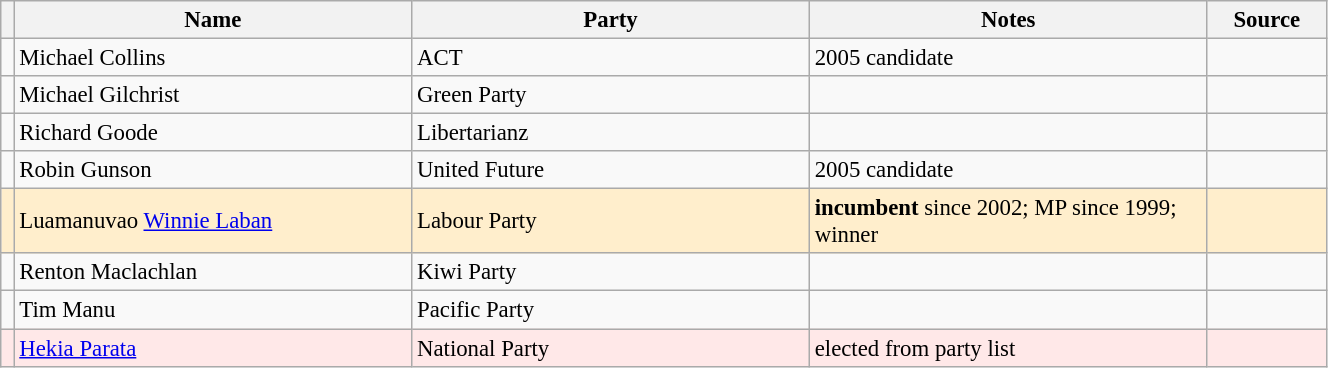<table class="wikitable" width="70%" style="font-size:95%;">
<tr>
<th width=1%></th>
<th width=30%>Name</th>
<th width=30%>Party</th>
<th width=30%>Notes</th>
<th width=9%>Source</th>
</tr>
<tr -->
<td bgcolor=></td>
<td>Michael Collins</td>
<td>ACT</td>
<td>2005 candidate</td>
<td></td>
</tr>
<tr -->
<td bgcolor=></td>
<td>Michael Gilchrist</td>
<td>Green Party</td>
<td></td>
<td></td>
</tr>
<tr -->
<td bgcolor=></td>
<td>Richard Goode</td>
<td>Libertarianz</td>
<td></td>
<td></td>
</tr>
<tr -->
<td bgcolor=></td>
<td>Robin Gunson</td>
<td>United Future</td>
<td>2005 candidate</td>
<td></td>
</tr>
<tr ---- bgcolor=#FFEECC>
<td bgcolor=></td>
<td>Luamanuvao <a href='#'>Winnie Laban</a></td>
<td>Labour Party</td>
<td><strong>incumbent</strong> since 2002; MP since 1999; winner</td>
<td></td>
</tr>
<tr -->
<td bgcolor=></td>
<td>Renton Maclachlan</td>
<td>Kiwi Party</td>
<td></td>
<td></td>
</tr>
<tr -->
<td bgcolor=></td>
<td>Tim Manu</td>
<td>Pacific Party</td>
<td></td>
<td></td>
</tr>
<tr ---- bgcolor=#FFE8E8>
<td bgcolor=></td>
<td><a href='#'>Hekia Parata</a></td>
<td>National Party</td>
<td>elected from party list</td>
<td></td>
</tr>
</table>
